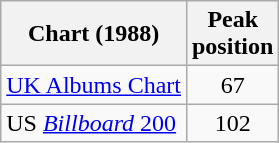<table class="wikitable">
<tr>
<th>Chart (1988)</th>
<th>Peak<br>position</th>
</tr>
<tr>
<td><a href='#'>UK Albums Chart</a></td>
<td align="center">67</td>
</tr>
<tr>
<td>US <a href='#'><em>Billboard</em> 200</a></td>
<td align="center">102</td>
</tr>
</table>
